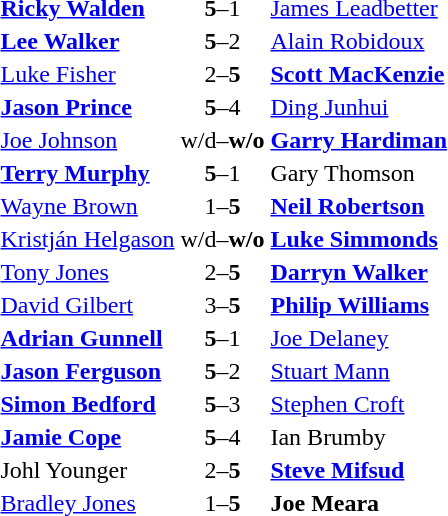<table>
<tr>
<td> <strong><a href='#'>Ricky Walden</a></strong></td>
<td align="center"><strong>5</strong>–1</td>
<td> <a href='#'>James Leadbetter</a></td>
</tr>
<tr>
<td> <strong><a href='#'>Lee Walker</a></strong></td>
<td align="center"><strong>5</strong>–2</td>
<td> <a href='#'>Alain Robidoux</a></td>
</tr>
<tr>
<td> <a href='#'>Luke Fisher</a></td>
<td align="center">2–<strong>5</strong></td>
<td> <strong><a href='#'>Scott MacKenzie</a></strong></td>
</tr>
<tr>
<td> <strong><a href='#'>Jason Prince</a></strong></td>
<td align="center"><strong>5</strong>–4</td>
<td> <a href='#'>Ding Junhui</a></td>
</tr>
<tr>
<td> <a href='#'>Joe Johnson</a></td>
<td align="center">w/d–<strong>w/o</strong></td>
<td> <strong><a href='#'>Garry Hardiman</a></strong></td>
</tr>
<tr>
<td> <strong><a href='#'>Terry Murphy</a></strong></td>
<td align="center"><strong>5</strong>–1</td>
<td> Gary Thomson</td>
</tr>
<tr>
<td> <a href='#'>Wayne Brown</a></td>
<td align="center">1–<strong>5</strong></td>
<td> <strong><a href='#'>Neil Robertson</a></strong></td>
</tr>
<tr>
<td> <a href='#'>Kristján Helgason</a></td>
<td align="center">w/d–<strong>w/o</strong></td>
<td> <strong><a href='#'>Luke Simmonds</a></strong></td>
</tr>
<tr>
<td> <a href='#'>Tony Jones</a></td>
<td align="center">2–<strong>5</strong></td>
<td> <strong><a href='#'>Darryn Walker</a></strong></td>
</tr>
<tr>
<td> <a href='#'>David Gilbert</a></td>
<td align="center">3–<strong>5</strong></td>
<td> <strong><a href='#'>Philip Williams</a></strong></td>
</tr>
<tr>
<td> <strong><a href='#'>Adrian Gunnell</a></strong></td>
<td align="center"><strong>5</strong>–1</td>
<td> <a href='#'>Joe Delaney</a></td>
</tr>
<tr>
<td> <strong><a href='#'>Jason Ferguson</a></strong></td>
<td align="center"><strong>5</strong>–2</td>
<td> <a href='#'>Stuart Mann</a></td>
</tr>
<tr>
<td> <strong><a href='#'>Simon Bedford</a></strong></td>
<td align="center"><strong>5</strong>–3</td>
<td> <a href='#'>Stephen Croft</a></td>
</tr>
<tr>
<td> <strong><a href='#'>Jamie Cope</a></strong></td>
<td align="center"><strong>5</strong>–4</td>
<td> Ian Brumby</td>
</tr>
<tr>
<td> Johl Younger</td>
<td align="center">2–<strong>5</strong></td>
<td> <strong><a href='#'>Steve Mifsud</a></strong></td>
</tr>
<tr>
<td> <a href='#'>Bradley Jones</a></td>
<td align="center">1–<strong>5</strong></td>
<td> <strong>Joe Meara</strong></td>
</tr>
</table>
